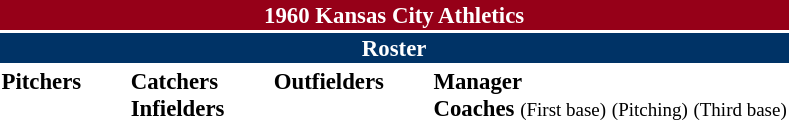<table class="toccolours" style="font-size: 95%;">
<tr>
<th colspan="10" style="background-color: #960018; color: white; text-align: center;">1960 Kansas City Athletics</th>
</tr>
<tr>
<td colspan="10" style="background-color: #003366; color: white; text-align: center;"><strong>Roster</strong></td>
</tr>
<tr>
<td valign="top"><strong>Pitchers</strong><br>
















</td>
<td width="25px"></td>
<td valign="top"><strong>Catchers</strong><br>



<strong>Infielders</strong>










</td>
<td width="25px"></td>
<td valign="top"><strong>Outfielders</strong><br>






</td>
<td width="25px"></td>
<td valign="top"><strong>Manager</strong><br>
<strong>Coaches</strong>
 <small>(First base)</small>
 <small>(Pitching)</small>
 <small>(Third base)</small></td>
</tr>
</table>
